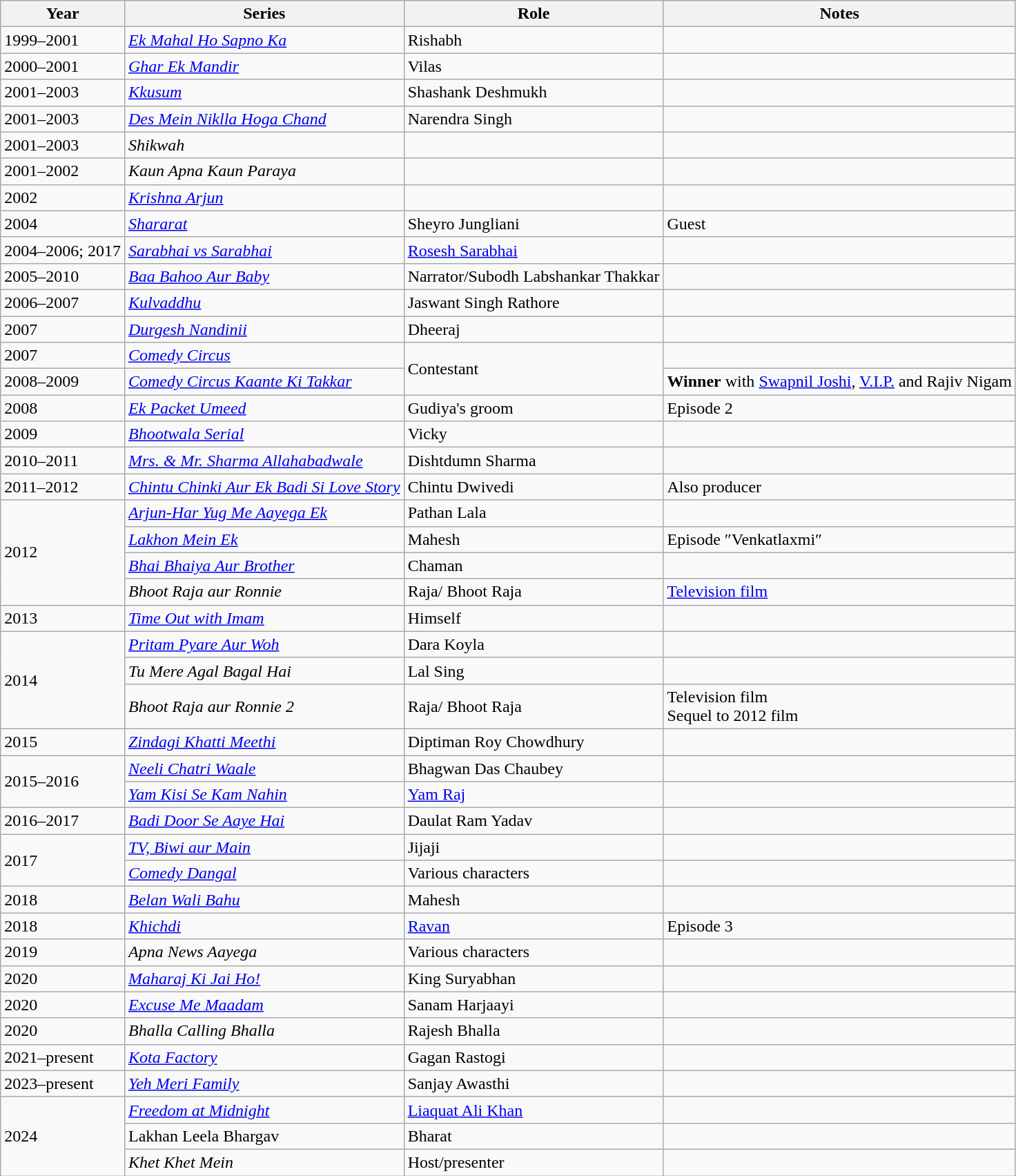<table class="wikitable sortable">
<tr Rajesh Kumar Ukaro>
<th scope="col">Year</th>
<th scope="col">Series</th>
<th scope="col">Role</th>
<th scope="col">Notes</th>
</tr>
<tr>
<td>1999–2001</td>
<td><a href='#'><em>Ek Mahal Ho Sapno Ka</em></a></td>
<td>Rishabh</td>
<td></td>
</tr>
<tr>
<td>2000–2001</td>
<td><em><a href='#'> Ghar Ek Mandir</a></em></td>
<td>Vilas</td>
<td></td>
</tr>
<tr>
<td>2001–2003</td>
<td><em><a href='#'>Kkusum</a></em></td>
<td>Shashank Deshmukh</td>
<td></td>
</tr>
<tr>
<td>2001–2003</td>
<td><em><a href='#'>Des Mein Niklla Hoga Chand</a></em></td>
<td>Narendra Singh</td>
<td></td>
</tr>
<tr>
<td>2001–2003</td>
<td><em>Shikwah</em></td>
<td></td>
<td></td>
</tr>
<tr>
<td>2001–2002</td>
<td><em>Kaun Apna Kaun Paraya</em></td>
<td></td>
<td></td>
</tr>
<tr>
<td>2002</td>
<td><em><a href='#'>Krishna Arjun</a></em></td>
<td></td>
<td></td>
</tr>
<tr>
<td>2004</td>
<td><em><a href='#'>Shararat</a></em></td>
<td>Sheyro Jungliani</td>
<td>Guest</td>
</tr>
<tr>
<td>2004–2006; 2017</td>
<td><em><a href='#'>Sarabhai vs Sarabhai</a></em></td>
<td><a href='#'>Rosesh Sarabhai</a></td>
<td></td>
</tr>
<tr>
<td>2005–2010</td>
<td><em><a href='#'>Baa Bahoo Aur Baby</a></em></td>
<td>Narrator/Subodh Labshankar Thakkar</td>
<td></td>
</tr>
<tr>
<td>2006–2007</td>
<td><em><a href='#'>Kulvaddhu</a></em></td>
<td>Jaswant Singh Rathore</td>
<td></td>
</tr>
<tr>
<td>2007</td>
<td><em><a href='#'>Durgesh Nandinii</a></em></td>
<td>Dheeraj</td>
<td></td>
</tr>
<tr>
<td>2007</td>
<td><em><a href='#'>Comedy Circus</a></em></td>
<td rowspan="2">Contestant</td>
<td></td>
</tr>
<tr>
<td>2008–2009</td>
<td><a href='#'><em>Comedy Circus Kaante Ki Takkar</em></a></td>
<td><strong>Winner</strong> with <a href='#'>Swapnil Joshi</a>, <a href='#'>V.I.P.</a> and Rajiv Nigam</td>
</tr>
<tr>
<td>2008</td>
<td><em><a href='#'>Ek Packet Umeed</a></em></td>
<td>Gudiya's groom</td>
<td>Episode 2</td>
</tr>
<tr>
<td>2009</td>
<td><em><a href='#'>Bhootwala Serial</a></em></td>
<td>Vicky</td>
<td></td>
</tr>
<tr>
<td>2010–2011</td>
<td><em><a href='#'>Mrs. & Mr. Sharma Allahabadwale</a></em></td>
<td>Dishtdumn Sharma</td>
<td></td>
</tr>
<tr>
<td>2011–2012</td>
<td><em><a href='#'>Chintu Chinki Aur Ek Badi Si Love Story</a></em></td>
<td>Chintu Dwivedi</td>
<td>Also producer</td>
</tr>
<tr>
<td rowspan="4">2012</td>
<td><a href='#'><em>Arjun-Har Yug Me Aayega Ek</em></a></td>
<td>Pathan Lala</td>
<td></td>
</tr>
<tr>
<td><a href='#'><em>Lakhon Mein Ek</em></a></td>
<td>Mahesh</td>
<td>Episode ″Venkatlaxmi″</td>
</tr>
<tr>
<td><em><a href='#'>Bhai Bhaiya Aur Brother</a></em></td>
<td>Chaman</td>
<td></td>
</tr>
<tr>
<td><em>Bhoot Raja aur Ronnie</em></td>
<td>Raja/ Bhoot Raja</td>
<td><a href='#'>Television film</a></td>
</tr>
<tr>
<td>2013</td>
<td><a href='#'><em>Time Out with Imam</em></a></td>
<td>Himself</td>
<td></td>
</tr>
<tr>
<td rowspan="3">2014</td>
<td><em><a href='#'>Pritam Pyare Aur Woh</a></em></td>
<td>Dara Koyla</td>
<td></td>
</tr>
<tr>
<td><em>Tu Mere Agal Bagal Hai</em></td>
<td>Lal Sing</td>
<td></td>
</tr>
<tr>
<td><em>Bhoot Raja aur Ronnie 2</em></td>
<td>Raja/ Bhoot Raja</td>
<td>Television film<br>Sequel to 2012 film</td>
</tr>
<tr>
<td>2015</td>
<td><em><a href='#'>Zindagi Khatti Meethi</a></em></td>
<td>Diptiman Roy Chowdhury</td>
<td></td>
</tr>
<tr>
<td rowspan="2">2015–2016</td>
<td><em><a href='#'>Neeli Chatri Waale</a></em></td>
<td>Bhagwan Das Chaubey</td>
<td></td>
</tr>
<tr>
<td><em><a href='#'>Yam Kisi Se Kam Nahin</a></em></td>
<td><a href='#'>Yam Raj</a></td>
<td></td>
</tr>
<tr>
<td>2016–2017</td>
<td><em><a href='#'>Badi Door Se Aaye Hai</a></em></td>
<td>Daulat Ram Yadav</td>
<td></td>
</tr>
<tr>
<td rowspan="2">2017</td>
<td><em><a href='#'>TV, Biwi aur Main</a></em></td>
<td>Jijaji</td>
<td></td>
</tr>
<tr>
<td><a href='#'><em>Comedy Dangal</em></a></td>
<td>Various characters</td>
<td></td>
</tr>
<tr>
<td>2018</td>
<td><em><a href='#'>Belan Wali Bahu</a></em></td>
<td>Mahesh</td>
<td></td>
</tr>
<tr>
<td>2018</td>
<td><a href='#'><em>Khichdi</em></a></td>
<td><a href='#'>Ravan</a></td>
<td>Episode 3</td>
</tr>
<tr>
<td>2019</td>
<td><em>Apna News Aayega</em></td>
<td>Various characters</td>
<td></td>
</tr>
<tr>
<td>2020</td>
<td><em><a href='#'>Maharaj Ki Jai Ho!</a></em></td>
<td>King Suryabhan</td>
<td></td>
</tr>
<tr>
<td>2020</td>
<td><em><a href='#'>Excuse Me Maadam</a></em></td>
<td>Sanam Harjaayi</td>
<td></td>
</tr>
<tr>
<td>2020</td>
<td><em>Bhalla Calling Bhalla</em></td>
<td>Rajesh Bhalla</td>
<td></td>
</tr>
<tr>
<td>2021–present</td>
<td><em><a href='#'>Kota Factory</a></em></td>
<td>Gagan Rastogi</td>
<td></td>
</tr>
<tr>
<td>2023–present</td>
<td><em><a href='#'>Yeh Meri Family</a></em></td>
<td>Sanjay Awasthi</td>
<td></td>
</tr>
<tr>
<td rowspan="3">2024</td>
<td><em><a href='#'>Freedom at Midnight</a></em></td>
<td><a href='#'>Liaquat Ali Khan</a></td>
<td></td>
</tr>
<tr>
<td>Lakhan Leela Bhargav</td>
<td>Bharat</td>
<td></td>
</tr>
<tr>
<td><em>Khet Khet Mein</em></td>
<td>Host/presenter</td>
<td></td>
</tr>
</table>
